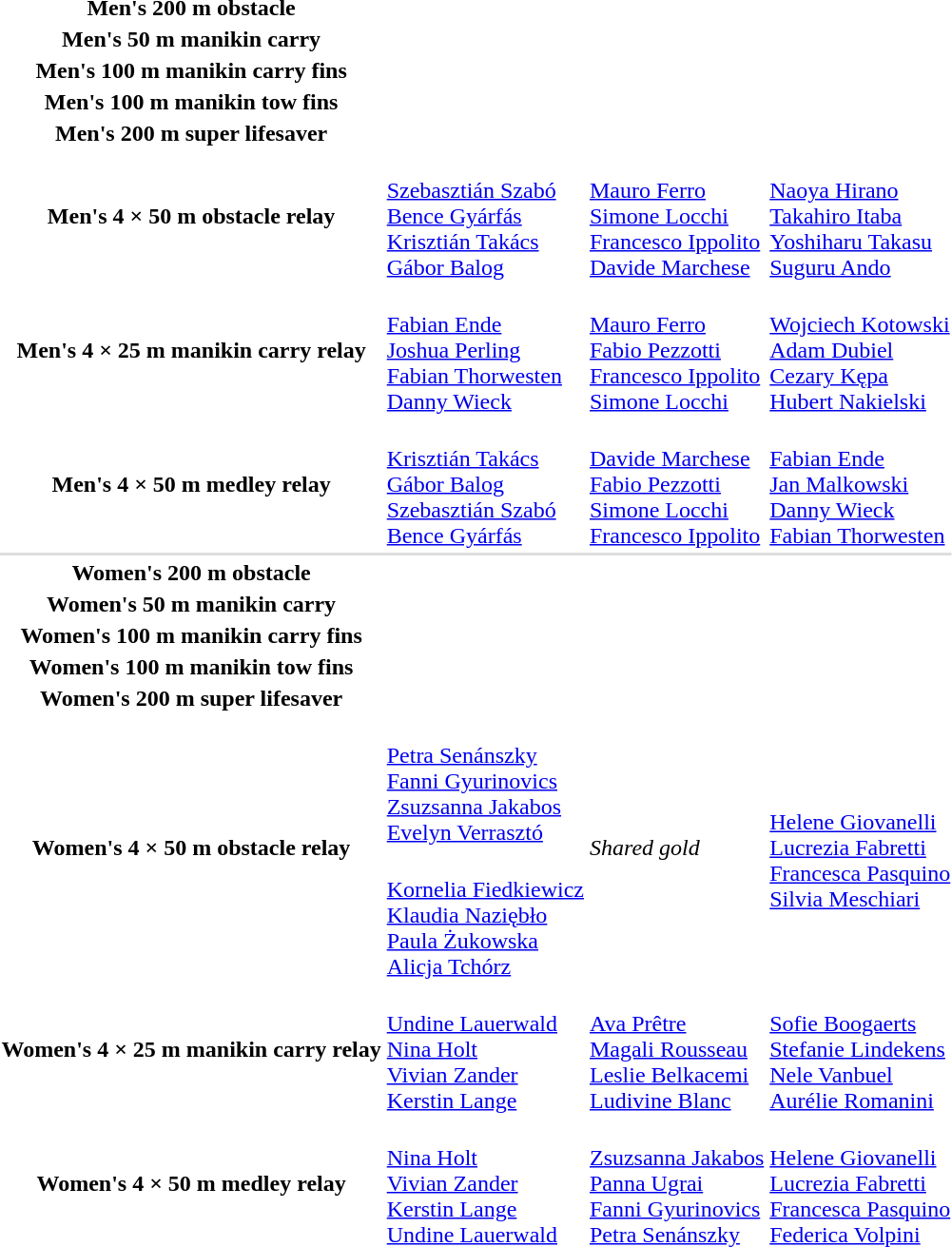<table>
<tr>
<th scope="row">Men's 200 m obstacle</th>
<td></td>
<td></td>
<td></td>
</tr>
<tr>
<th scope="row">Men's 50 m manikin carry</th>
<td></td>
<td></td>
<td></td>
</tr>
<tr>
<th scope="row">Men's 100 m manikin carry fins</th>
<td></td>
<td></td>
<td></td>
</tr>
<tr>
<th scope="row">Men's 100 m manikin tow fins</th>
<td></td>
<td></td>
<td></td>
</tr>
<tr>
<th scope="row">Men's 200 m super lifesaver</th>
<td></td>
<td></td>
<td></td>
</tr>
<tr>
<th scope="row">Men's 4 × 50 m obstacle relay</th>
<td><br><a href='#'>Szebasztián Szabó</a><br><a href='#'>Bence Gyárfás</a><br><a href='#'>Krisztián Takács</a><br><a href='#'>Gábor Balog</a></td>
<td><br><a href='#'>Mauro Ferro</a><br><a href='#'>Simone Locchi</a><br><a href='#'>Francesco Ippolito</a><br><a href='#'>Davide Marchese</a></td>
<td><br><a href='#'>Naoya Hirano</a><br><a href='#'>Takahiro Itaba</a><br><a href='#'>Yoshiharu Takasu</a><br><a href='#'>Suguru Ando</a></td>
</tr>
<tr>
<th scope="row">Men's 4 × 25 m manikin carry relay</th>
<td><br><a href='#'>Fabian Ende</a><br><a href='#'>Joshua Perling</a><br><a href='#'>Fabian Thorwesten</a><br><a href='#'>Danny Wieck</a></td>
<td><br><a href='#'>Mauro Ferro</a><br><a href='#'>Fabio Pezzotti</a><br><a href='#'>Francesco Ippolito</a><br><a href='#'>Simone Locchi</a></td>
<td><br><a href='#'>Wojciech Kotowski</a><br><a href='#'>Adam Dubiel</a><br><a href='#'>Cezary Kępa</a><br><a href='#'>Hubert Nakielski</a></td>
</tr>
<tr>
<th scope="row">Men's 4 × 50 m medley relay</th>
<td><br><a href='#'>Krisztián Takács</a><br><a href='#'>Gábor Balog</a><br><a href='#'>Szebasztián Szabó</a><br><a href='#'>Bence Gyárfás</a></td>
<td><br><a href='#'>Davide Marchese</a><br><a href='#'>Fabio Pezzotti</a><br><a href='#'>Simone Locchi</a><br><a href='#'>Francesco Ippolito</a></td>
<td><br><a href='#'>Fabian Ende</a><br><a href='#'>Jan Malkowski</a><br><a href='#'>Danny Wieck</a><br><a href='#'>Fabian Thorwesten</a></td>
</tr>
<tr bgcolor=#DDDDDD>
<td colspan=4></td>
</tr>
<tr>
<th scope="row">Women's 200 m obstacle</th>
<td></td>
<td></td>
<td></td>
</tr>
<tr>
<th scope="row">Women's 50 m manikin carry</th>
<td></td>
<td></td>
<td></td>
</tr>
<tr>
<th scope="row">Women's 100 m manikin carry fins</th>
<td></td>
<td></td>
<td></td>
</tr>
<tr>
<th scope="row">Women's 100 m manikin tow fins</th>
<td></td>
<td></td>
<td></td>
</tr>
<tr>
<th scope="row">Women's 200 m super lifesaver</th>
<td></td>
<td></td>
<td></td>
</tr>
<tr>
<th scope="row" rowspan="2">Women's 4 × 50 m obstacle relay</th>
<td><br><a href='#'>Petra Senánszky</a><br><a href='#'>Fanni Gyurinovics</a><br><a href='#'>Zsuzsanna Jakabos</a><br><a href='#'>Evelyn Verrasztó</a></td>
<td rowspan="2"><em>Shared gold</em></td>
<td rowspan="2"><br><a href='#'>Helene Giovanelli</a><br><a href='#'>Lucrezia Fabretti</a><br><a href='#'>Francesca Pasquino</a><br><a href='#'>Silvia Meschiari</a></td>
</tr>
<tr>
<td><br><a href='#'>Kornelia Fiedkiewicz</a><br><a href='#'>Klaudia Naziębło</a><br><a href='#'>Paula Żukowska</a><br><a href='#'>Alicja Tchórz</a></td>
</tr>
<tr>
<th scope="row">Women's 4 × 25 m manikin carry relay</th>
<td><br><a href='#'>Undine Lauerwald</a><br><a href='#'>Nina Holt</a><br><a href='#'>Vivian Zander</a><br><a href='#'>Kerstin Lange</a></td>
<td><br><a href='#'>Ava Prêtre</a><br><a href='#'>Magali Rousseau</a><br><a href='#'>Leslie Belkacemi</a><br><a href='#'>Ludivine Blanc</a></td>
<td><br><a href='#'>Sofie Boogaerts</a><br><a href='#'>Stefanie Lindekens</a><br><a href='#'>Nele Vanbuel</a><br><a href='#'>Aurélie Romanini</a></td>
</tr>
<tr>
<th scope="row">Women's 4 × 50 m medley relay</th>
<td><br><a href='#'>Nina Holt</a><br><a href='#'>Vivian Zander</a><br><a href='#'>Kerstin Lange</a><br><a href='#'>Undine Lauerwald</a></td>
<td><br><a href='#'>Zsuzsanna Jakabos</a><br><a href='#'>Panna Ugrai</a><br><a href='#'>Fanni Gyurinovics</a><br><a href='#'>Petra Senánszky</a></td>
<td><br><a href='#'>Helene Giovanelli</a><br><a href='#'>Lucrezia Fabretti</a><br><a href='#'>Francesca Pasquino</a><br><a href='#'>Federica Volpini</a></td>
</tr>
</table>
